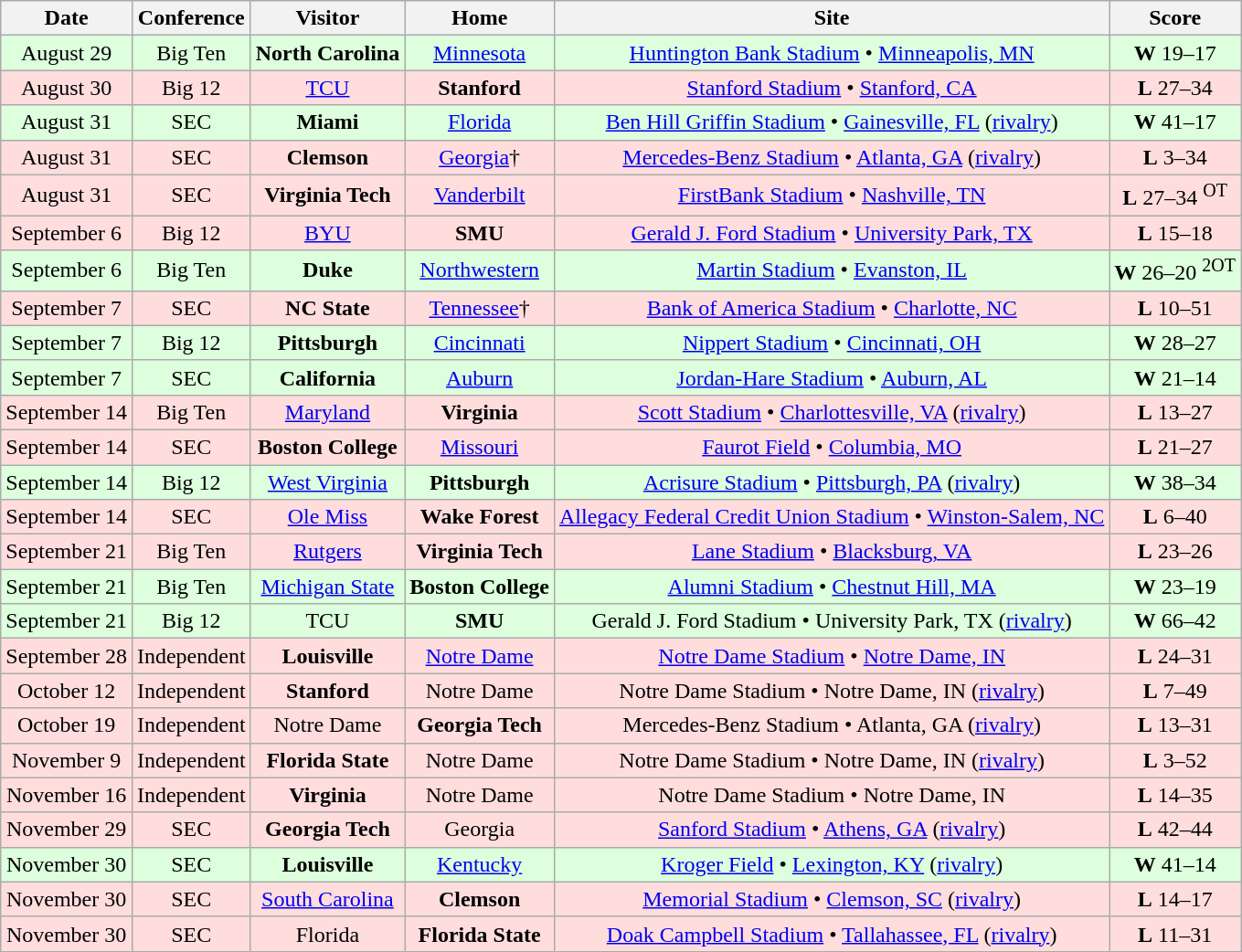<table class="wikitable" style="text-align:center">
<tr>
<th>Date</th>
<th>Conference</th>
<th>Visitor</th>
<th>Home</th>
<th>Site</th>
<th>Score</th>
</tr>
<tr style="background:#DDFFDD;">
<td>August 29</td>
<td>Big Ten</td>
<td><strong>North Carolina</strong></td>
<td><a href='#'>Minnesota</a></td>
<td><a href='#'>Huntington Bank Stadium</a> • <a href='#'>Minneapolis, MN</a></td>
<td><strong>W</strong> 19–17</td>
</tr>
<tr style="background:#FFDDDD;">
<td>August 30</td>
<td>Big 12</td>
<td><a href='#'>TCU</a></td>
<td><strong>Stanford</strong></td>
<td><a href='#'>Stanford Stadium</a> • <a href='#'>Stanford, CA</a></td>
<td><strong>L</strong> 27–34</td>
</tr>
<tr style="background:#DDFFDD;">
<td>August 31</td>
<td>SEC</td>
<td> <strong>Miami</strong></td>
<td><a href='#'>Florida</a></td>
<td><a href='#'>Ben Hill Griffin Stadium</a> • <a href='#'>Gainesville, FL</a> (<a href='#'>rivalry</a>)</td>
<td><strong>W</strong> 41–17</td>
</tr>
<tr style="background:#FFDDDD;">
<td>August 31</td>
<td>SEC</td>
<td> <strong>Clemson</strong></td>
<td> <a href='#'>Georgia</a>†</td>
<td><a href='#'>Mercedes-Benz Stadium</a> • <a href='#'>Atlanta, GA</a> (<a href='#'>rivalry</a>)</td>
<td><strong>L</strong> 3–34</td>
</tr>
<tr style="background:#FFDDDD;">
<td>August 31</td>
<td>SEC</td>
<td><strong>Virginia Tech</strong></td>
<td><a href='#'>Vanderbilt</a></td>
<td><a href='#'>FirstBank Stadium</a> • <a href='#'>Nashville, TN</a></td>
<td><strong>L</strong> 27–34 <sup>OT</sup></td>
</tr>
<tr style="background:#FFDDDD;">
<td>September 6</td>
<td>Big 12</td>
<td><a href='#'>BYU</a></td>
<td><strong>SMU</strong></td>
<td><a href='#'>Gerald J. Ford Stadium</a> • <a href='#'>University Park, TX</a></td>
<td><strong>L</strong> 15–18</td>
</tr>
<tr style="background:#DDFFDD;">
<td>September 6</td>
<td>Big Ten</td>
<td><strong>Duke</strong></td>
<td><a href='#'>Northwestern</a></td>
<td><a href='#'>Martin Stadium</a> • <a href='#'>Evanston, IL</a></td>
<td><strong>W</strong> 26–20 <sup>2OT</sup></td>
</tr>
<tr style="background:#FFDDDD;">
<td>September 7</td>
<td>SEC</td>
<td> <strong>NC State</strong></td>
<td> <a href='#'>Tennessee</a>†</td>
<td><a href='#'>Bank of America Stadium</a> • <a href='#'>Charlotte, NC</a></td>
<td><strong>L</strong> 10–51</td>
</tr>
<tr style="background:#DDFFDD;">
<td>September 7</td>
<td>Big 12</td>
<td><strong>Pittsburgh</strong></td>
<td><a href='#'>Cincinnati</a></td>
<td><a href='#'>Nippert Stadium</a> • <a href='#'>Cincinnati, OH</a></td>
<td><strong>W</strong> 28–27</td>
</tr>
<tr style="background:#DDFFDD;">
<td>September 7</td>
<td>SEC</td>
<td><strong>California</strong></td>
<td><a href='#'>Auburn</a></td>
<td><a href='#'>Jordan-Hare Stadium</a> • <a href='#'>Auburn, AL</a></td>
<td><strong>W</strong> 21–14</td>
</tr>
<tr style="background:#FFDDDD;">
<td>September 14</td>
<td>Big Ten</td>
<td><a href='#'>Maryland</a></td>
<td><strong>Virginia</strong></td>
<td><a href='#'>Scott Stadium</a> • <a href='#'>Charlottesville, VA</a> (<a href='#'>rivalry</a>)</td>
<td><strong>L</strong> 13–27</td>
</tr>
<tr style="background:#FFDDDD;">
<td>September 14</td>
<td>SEC</td>
<td> <strong>Boston College</strong></td>
<td> <a href='#'>Missouri</a></td>
<td><a href='#'>Faurot Field</a> • <a href='#'>Columbia, MO</a></td>
<td><strong>L</strong> 21–27</td>
</tr>
<tr style="background:#DDFFDD;">
<td>September 14</td>
<td>Big 12</td>
<td><a href='#'>West Virginia</a></td>
<td><strong>Pittsburgh</strong></td>
<td><a href='#'>Acrisure Stadium</a> • <a href='#'>Pittsburgh, PA</a> (<a href='#'>rivalry</a>)</td>
<td><strong>W</strong> 38–34</td>
</tr>
<tr style="background:#FFDDDD;">
<td>September 14</td>
<td>SEC</td>
<td> <a href='#'>Ole Miss</a></td>
<td><strong>Wake Forest</strong></td>
<td><a href='#'>Allegacy Federal Credit Union Stadium</a> • <a href='#'>Winston-Salem, NC</a></td>
<td><strong>L</strong> 6–40</td>
</tr>
<tr style="background:#FFDDDD;">
<td>September 21</td>
<td>Big Ten</td>
<td><a href='#'>Rutgers</a></td>
<td><strong>Virginia Tech</strong></td>
<td><a href='#'>Lane Stadium</a> • <a href='#'>Blacksburg, VA</a></td>
<td><strong>L</strong> 23–26</td>
</tr>
<tr style="background:#DDFFDD;">
<td>September 21</td>
<td>Big Ten</td>
<td><a href='#'>Michigan State</a></td>
<td><strong>Boston College</strong></td>
<td><a href='#'>Alumni Stadium</a> • <a href='#'>Chestnut Hill, MA</a></td>
<td><strong>W</strong> 23–19</td>
</tr>
<tr style="background:#DDFFDD;">
<td>September 21</td>
<td>Big 12</td>
<td>TCU</td>
<td><strong>SMU</strong></td>
<td>Gerald J. Ford Stadium • University Park, TX (<a href='#'>rivalry</a>)</td>
<td><strong>W</strong> 66–42</td>
</tr>
<tr style="background:#FFDDDD;">
<td>September 28</td>
<td>Independent</td>
<td> <strong>Louisville</strong></td>
<td> <a href='#'>Notre Dame</a></td>
<td><a href='#'>Notre Dame Stadium</a> • <a href='#'>Notre Dame, IN</a></td>
<td><strong>L</strong> 24–31</td>
</tr>
<tr style="background:#FFDDDD;">
<td>October 12</td>
<td>Independent</td>
<td><strong>Stanford</strong></td>
<td> Notre Dame</td>
<td>Notre Dame Stadium • Notre Dame, IN (<a href='#'>rivalry</a>)</td>
<td><strong>L</strong> 7–49</td>
</tr>
<tr style="background:#FFDDDD;">
<td>October 19</td>
<td>Independent</td>
<td> Notre Dame</td>
<td><strong>Georgia Tech</strong></td>
<td>Mercedes-Benz Stadium • Atlanta, GA (<a href='#'>rivalry</a>)</td>
<td><strong>L</strong> 13–31</td>
</tr>
<tr style="background:#FFDDDD;">
<td>November 9</td>
<td>Independent</td>
<td><strong>Florida State</strong></td>
<td> Notre Dame</td>
<td>Notre Dame Stadium • Notre Dame, IN (<a href='#'>rivalry</a>)</td>
<td><strong>L</strong> 3–52</td>
</tr>
<tr style="background:#FFDDDD;">
<td>November 16</td>
<td>Independent</td>
<td><strong>Virginia</strong></td>
<td> Notre Dame</td>
<td>Notre Dame Stadium • Notre Dame, IN</td>
<td><strong>L</strong> 14–35</td>
</tr>
<tr style="background:#FFDDDD;">
<td>November 29</td>
<td>SEC</td>
<td><strong>Georgia Tech</strong></td>
<td> Georgia</td>
<td><a href='#'>Sanford Stadium</a> • <a href='#'>Athens, GA</a> (<a href='#'>rivalry</a>)</td>
<td><strong>L</strong> 42–44</td>
</tr>
<tr style="background:#DDFFDD;">
<td>November 30</td>
<td>SEC</td>
<td><strong>Louisville</strong></td>
<td><a href='#'>Kentucky</a></td>
<td><a href='#'>Kroger Field</a> • <a href='#'>Lexington, KY</a> (<a href='#'>rivalry</a>)</td>
<td><strong>W</strong> 41–14</td>
</tr>
<tr style="background:#FFDDDD;">
<td>November 30</td>
<td>SEC</td>
<td> <a href='#'>South Carolina</a></td>
<td> <strong>Clemson</strong></td>
<td><a href='#'>Memorial Stadium</a> • <a href='#'>Clemson, SC</a> (<a href='#'>rivalry</a>)</td>
<td><strong>L</strong> 14–17</td>
</tr>
<tr style="background:#FFDDDD;">
<td>November 30</td>
<td>SEC</td>
<td>Florida</td>
<td><strong>Florida State</strong></td>
<td><a href='#'>Doak Campbell Stadium</a> • <a href='#'>Tallahassee, FL</a> (<a href='#'>rivalry</a>)</td>
<td><strong>L</strong> 11–31</td>
</tr>
</table>
